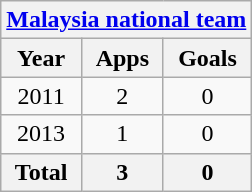<table class="wikitable" style="text-align:center">
<tr>
<th colspan=3><a href='#'>Malaysia national team</a></th>
</tr>
<tr>
<th>Year</th>
<th>Apps</th>
<th>Goals</th>
</tr>
<tr>
<td>2011</td>
<td>2</td>
<td>0</td>
</tr>
<tr>
<td>2013</td>
<td>1</td>
<td>0</td>
</tr>
<tr>
<th>Total</th>
<th>3</th>
<th>0</th>
</tr>
</table>
